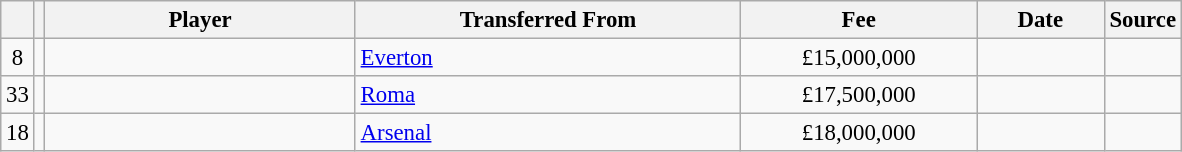<table class="wikitable plainrowheaders sortable" style="font-size:95%">
<tr>
<th></th>
<th></th>
<th scope="col" style="width:200px;">Player</th>
<th scope="col" style="width:250px;">Transferred From</th>
<th scope="col" style="width:150px;">Fee</th>
<th scope="col" style="width:78px;">Date</th>
<th>Source</th>
</tr>
<tr>
<td align=center>8</td>
<td align=center></td>
<td></td>
<td> <a href='#'>Everton</a></td>
<td align=center>£15,000,000</td>
<td align=center></td>
<td align=center></td>
</tr>
<tr>
<td align=center>33</td>
<td align=center></td>
<td></td>
<td> <a href='#'>Roma</a></td>
<td align=center>£17,500,000</td>
<td align=center></td>
<td align=center></td>
</tr>
<tr>
<td align=center>18</td>
<td align=center></td>
<td></td>
<td> <a href='#'>Arsenal</a></td>
<td align=center>£18,000,000</td>
<td align=center></td>
<td align=center></td>
</tr>
</table>
